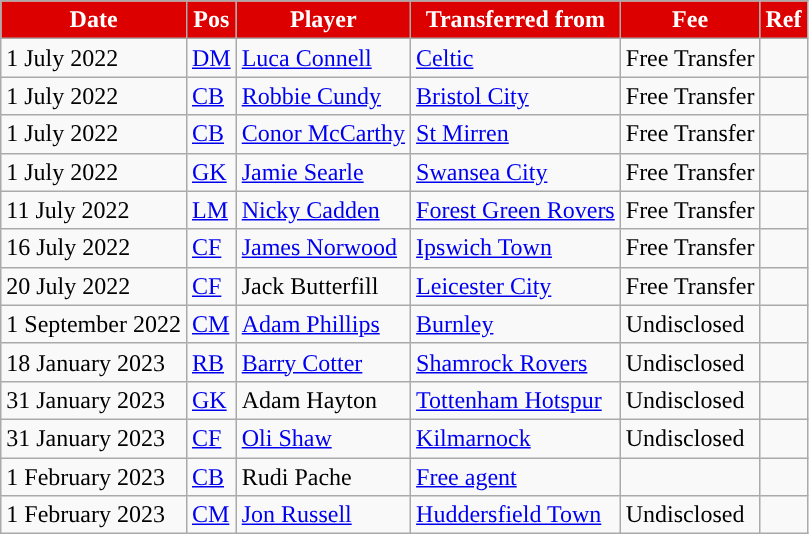<table class="wikitable plainrowheaders sortable">
<tr>
<th style="background:#dd0000; color:#ffffff; ">Date</th>
<th style="background:#dd0000; color:#ffffff; ">Pos</th>
<th style="background:#dd0000; color:#ffffff; ">Player</th>
<th style="background:#dd0000; color:#ffffff; ">Transferred from</th>
<th style="background:#dd0000; color:#ffffff; ">Fee</th>
<th style="background:#dd0000; color:#ffffff; ">Ref</th>
</tr>
<tr>
<td>1 July 2022</td>
<td><a href='#'>DM</a></td>
<td> <a href='#'>Luca Connell</a></td>
<td> <a href='#'>Celtic</a></td>
<td>Free Transfer</td>
<td></td>
</tr>
<tr>
<td>1 July 2022</td>
<td><a href='#'>CB</a></td>
<td> <a href='#'>Robbie Cundy</a></td>
<td> <a href='#'>Bristol City</a></td>
<td>Free Transfer</td>
<td></td>
</tr>
<tr>
<td>1 July 2022</td>
<td><a href='#'>CB</a></td>
<td> <a href='#'>Conor McCarthy</a></td>
<td> <a href='#'>St Mirren</a></td>
<td>Free Transfer</td>
<td></td>
</tr>
<tr>
<td>1 July 2022</td>
<td><a href='#'>GK</a></td>
<td> <a href='#'>Jamie Searle</a></td>
<td> <a href='#'>Swansea City</a></td>
<td>Free Transfer</td>
<td></td>
</tr>
<tr>
<td>11 July 2022</td>
<td><a href='#'>LM</a></td>
<td> <a href='#'>Nicky Cadden</a></td>
<td> <a href='#'>Forest Green Rovers</a></td>
<td>Free Transfer</td>
<td></td>
</tr>
<tr>
<td>16 July 2022</td>
<td><a href='#'>CF</a></td>
<td> <a href='#'>James Norwood</a></td>
<td> <a href='#'>Ipswich Town</a></td>
<td>Free Transfer</td>
<td></td>
</tr>
<tr>
<td>20 July 2022</td>
<td><a href='#'>CF</a></td>
<td> Jack Butterfill</td>
<td> <a href='#'>Leicester City</a></td>
<td>Free Transfer</td>
<td></td>
</tr>
<tr>
<td>1 September 2022</td>
<td><a href='#'>CM</a></td>
<td> <a href='#'>Adam Phillips</a></td>
<td> <a href='#'>Burnley</a></td>
<td>Undisclosed</td>
<td></td>
</tr>
<tr>
<td>18 January 2023</td>
<td><a href='#'>RB</a></td>
<td> <a href='#'>Barry Cotter</a></td>
<td> <a href='#'>Shamrock Rovers</a></td>
<td>Undisclosed</td>
<td></td>
</tr>
<tr>
<td>31 January 2023</td>
<td><a href='#'>GK</a></td>
<td> Adam Hayton</td>
<td> <a href='#'>Tottenham Hotspur</a></td>
<td>Undisclosed</td>
<td></td>
</tr>
<tr>
<td>31 January 2023</td>
<td><a href='#'>CF</a></td>
<td> <a href='#'>Oli Shaw</a></td>
<td> <a href='#'>Kilmarnock</a></td>
<td>Undisclosed</td>
<td></td>
</tr>
<tr>
<td>1 February 2023</td>
<td><a href='#'>CB</a></td>
<td> Rudi Pache</td>
<td> <a href='#'>Free agent</a></td>
<td></td>
<td></td>
</tr>
<tr>
<td>1 February 2023</td>
<td><a href='#'>CM</a></td>
<td> <a href='#'>Jon Russell</a></td>
<td> <a href='#'>Huddersfield Town</a></td>
<td>Undisclosed</td>
<td></td>
</tr>
</table>
